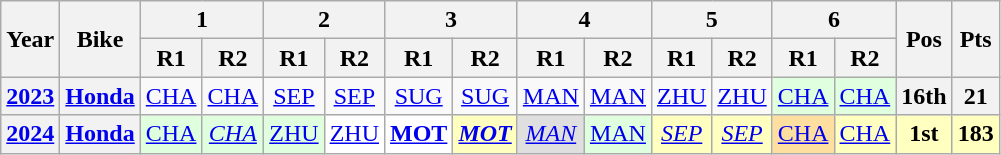<table class="wikitable" style="text-align:center;">
<tr>
<th rowspan="2">Year</th>
<th rowspan="2">Bike</th>
<th colspan="2">1</th>
<th colspan="2">2</th>
<th colspan="2">3</th>
<th colspan="2">4</th>
<th colspan="2">5</th>
<th colspan="2">6</th>
<th rowspan="2">Pos</th>
<th rowspan="2">Pts</th>
</tr>
<tr>
<th>R1</th>
<th>R2</th>
<th>R1</th>
<th>R2</th>
<th>R1</th>
<th>R2</th>
<th>R1</th>
<th>R2</th>
<th>R1</th>
<th>R2</th>
<th>R1</th>
<th>R2</th>
</tr>
<tr>
<th><a href='#'>2023</a></th>
<th><a href='#'>Honda</a></th>
<td><a href='#'>CHA</a></td>
<td><a href='#'>CHA</a></td>
<td><a href='#'>SEP</a></td>
<td><a href='#'>SEP</a></td>
<td><a href='#'>SUG</a></td>
<td><a href='#'>SUG</a></td>
<td><a href='#'>MAN</a></td>
<td><a href='#'>MAN</a></td>
<td><a href='#'>ZHU</a></td>
<td><a href='#'>ZHU</a></td>
<td style="background:#dfffdf;"><a href='#'>CHA</a><br></td>
<td style="background:#dfffdf;"><a href='#'>CHA</a><br></td>
<th>16th</th>
<th>21</th>
</tr>
<tr>
<th><a href='#'>2024</a></th>
<th><a href='#'>Honda</a></th>
<td style="background:#dfffdf;"><a href='#'>CHA</a><br></td>
<td style="background:#dfffdf;"><em><a href='#'>CHA</a></em><br></td>
<td style="background:#dfffdf;"><a href='#'>ZHU</a><br></td>
<td style="background:#ffffff;"><a href='#'>ZHU</a><br></td>
<td style="background:#ffffff;"><strong><a href='#'>MOT</a></strong><br></td>
<td style="background:#ffffbf;"><strong><em><a href='#'>MOT</a></em></strong><br></td>
<td style="background:#dfdfdf;"><em><a href='#'>MAN</a></em><br></td>
<td style="background:#dfffdf;"><a href='#'>MAN</a><br></td>
<td style="background:#ffffbf;"><em><a href='#'>SEP</a></em><br></td>
<td style="background:#ffffbf;"><em><a href='#'>SEP</a></em><br></td>
<td style="background:#ffdf9f;"><a href='#'>CHA</a><br></td>
<td style="background:#ffffbf;"><a href='#'>CHA</a><br></td>
<th style="background:#ffffbf;">1st</th>
<th style="background:#ffffbf;">183</th>
</tr>
</table>
